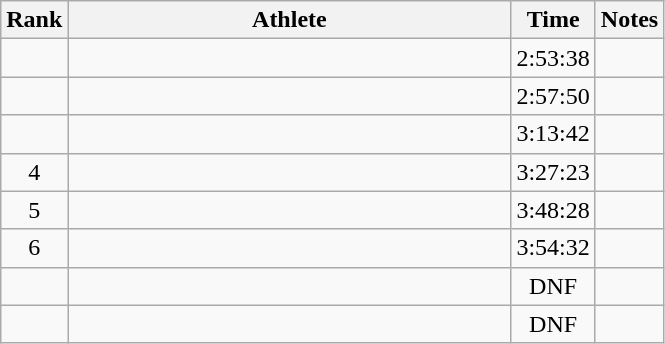<table class="wikitable" style="text-align:center">
<tr>
<th>Rank</th>
<th Style="width:18em">Athlete</th>
<th>Time</th>
<th>Notes</th>
</tr>
<tr>
<td></td>
<td style="text-align:left"></td>
<td>2:53:38</td>
<td></td>
</tr>
<tr>
<td></td>
<td style="text-align:left"></td>
<td>2:57:50</td>
<td></td>
</tr>
<tr>
<td></td>
<td style="text-align:left"></td>
<td>3:13:42</td>
<td></td>
</tr>
<tr>
<td>4</td>
<td style="text-align:left"></td>
<td>3:27:23</td>
<td></td>
</tr>
<tr>
<td>5</td>
<td style="text-align:left"></td>
<td>3:48:28</td>
<td></td>
</tr>
<tr>
<td>6</td>
<td style="text-align:left"></td>
<td>3:54:32</td>
<td></td>
</tr>
<tr>
<td></td>
<td style="text-align:left"></td>
<td>DNF</td>
<td></td>
</tr>
<tr>
<td></td>
<td style="text-align:left"></td>
<td>DNF</td>
<td></td>
</tr>
</table>
